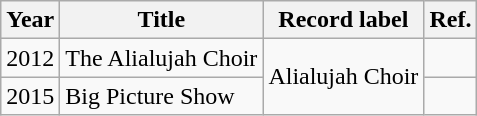<table class="wikitable">
<tr>
<th>Year</th>
<th>Title</th>
<th>Record label</th>
<th>Ref.</th>
</tr>
<tr>
<td>2012</td>
<td>The Alialujah Choir</td>
<td rowspan="2">Alialujah Choir</td>
<td></td>
</tr>
<tr>
<td>2015</td>
<td>Big Picture Show</td>
<td></td>
</tr>
</table>
